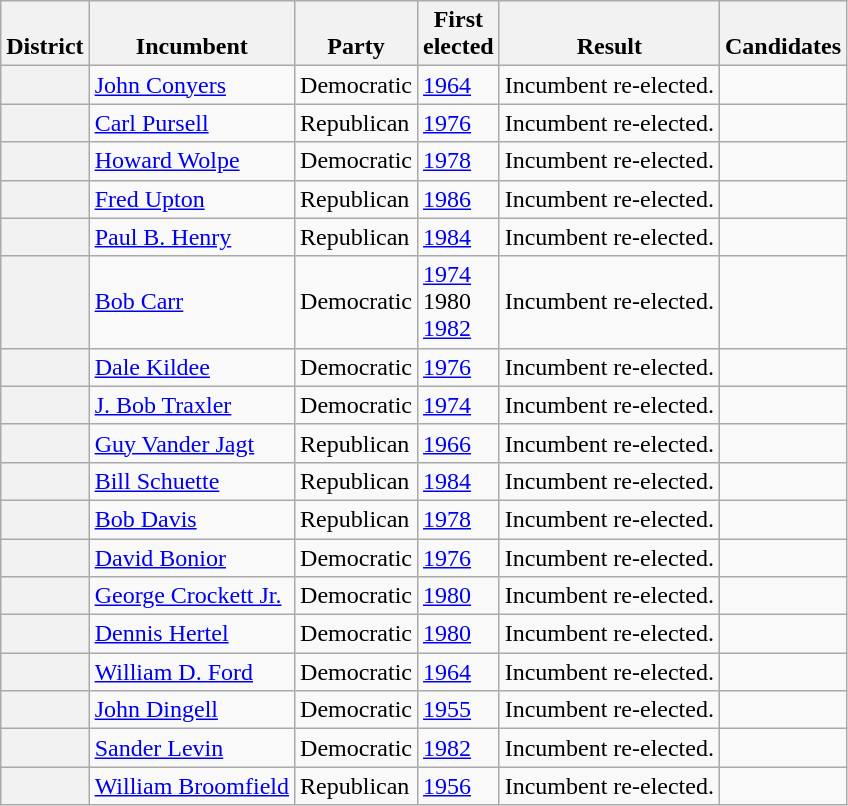<table class=wikitable>
<tr valign=bottom>
<th>District</th>
<th>Incumbent</th>
<th>Party</th>
<th>First<br>elected</th>
<th>Result</th>
<th>Candidates</th>
</tr>
<tr>
<th></th>
<td><a href='#'>John Conyers</a></td>
<td>Democratic</td>
<td><a href='#'>1964</a></td>
<td>Incumbent re-elected.</td>
<td nowrap><br></td>
</tr>
<tr>
<th></th>
<td><a href='#'>Carl Pursell</a></td>
<td>Republican</td>
<td><a href='#'>1976</a></td>
<td>Incumbent re-elected.</td>
<td nowrap></td>
</tr>
<tr>
<th></th>
<td><a href='#'>Howard Wolpe</a></td>
<td>Democratic</td>
<td><a href='#'>1978</a></td>
<td>Incumbent re-elected.</td>
<td nowrap></td>
</tr>
<tr>
<th></th>
<td><a href='#'>Fred Upton</a></td>
<td>Republican</td>
<td><a href='#'>1986</a></td>
<td>Incumbent re-elected.</td>
<td nowrap></td>
</tr>
<tr>
<th></th>
<td><a href='#'>Paul B. Henry</a></td>
<td>Republican</td>
<td><a href='#'>1984</a></td>
<td>Incumbent re-elected.</td>
<td nowrap></td>
</tr>
<tr>
<th></th>
<td><a href='#'>Bob Carr</a></td>
<td>Democratic</td>
<td><a href='#'>1974</a><br>1980 <br><a href='#'>1982</a></td>
<td>Incumbent re-elected.</td>
<td nowrap><br></td>
</tr>
<tr>
<th></th>
<td><a href='#'>Dale Kildee</a></td>
<td>Democratic</td>
<td><a href='#'>1976</a></td>
<td>Incumbent re-elected.</td>
<td nowrap></td>
</tr>
<tr>
<th></th>
<td><a href='#'>J. Bob Traxler</a></td>
<td>Democratic</td>
<td><a href='#'>1974</a></td>
<td>Incumbent re-elected.</td>
<td nowrap></td>
</tr>
<tr>
<th></th>
<td><a href='#'>Guy Vander Jagt</a></td>
<td>Republican</td>
<td><a href='#'>1966</a></td>
<td>Incumbent re-elected.</td>
<td nowrap></td>
</tr>
<tr>
<th></th>
<td><a href='#'>Bill Schuette</a></td>
<td>Republican</td>
<td><a href='#'>1984</a></td>
<td>Incumbent re-elected.</td>
<td nowrap></td>
</tr>
<tr>
<th></th>
<td><a href='#'>Bob Davis</a></td>
<td>Republican</td>
<td><a href='#'>1978</a></td>
<td>Incumbent re-elected.</td>
<td nowrap></td>
</tr>
<tr>
<th></th>
<td><a href='#'>David Bonior</a></td>
<td>Democratic</td>
<td><a href='#'>1976</a></td>
<td>Incumbent re-elected.</td>
<td nowrap><br></td>
</tr>
<tr>
<th></th>
<td><a href='#'>George Crockett Jr.</a></td>
<td>Democratic</td>
<td><a href='#'>1980</a></td>
<td>Incumbent re-elected.</td>
<td nowrap><br></td>
</tr>
<tr>
<th></th>
<td><a href='#'>Dennis Hertel</a></td>
<td>Democratic</td>
<td><a href='#'>1980</a></td>
<td>Incumbent re-elected.</td>
<td nowrap><br></td>
</tr>
<tr>
<th></th>
<td><a href='#'>William D. Ford</a></td>
<td>Democratic</td>
<td><a href='#'>1964</a></td>
<td>Incumbent re-elected.</td>
<td nowrap></td>
</tr>
<tr>
<th></th>
<td><a href='#'>John Dingell</a></td>
<td>Democratic</td>
<td><a href='#'>1955 </a></td>
<td>Incumbent re-elected.</td>
<td nowrap></td>
</tr>
<tr>
<th></th>
<td><a href='#'>Sander Levin</a></td>
<td>Democratic</td>
<td><a href='#'>1982</a></td>
<td>Incumbent re-elected.</td>
<td nowrap></td>
</tr>
<tr>
<th></th>
<td><a href='#'>William Broomfield</a></td>
<td>Republican</td>
<td><a href='#'>1956</a></td>
<td>Incumbent re-elected.</td>
<td nowrap></td>
</tr>
</table>
